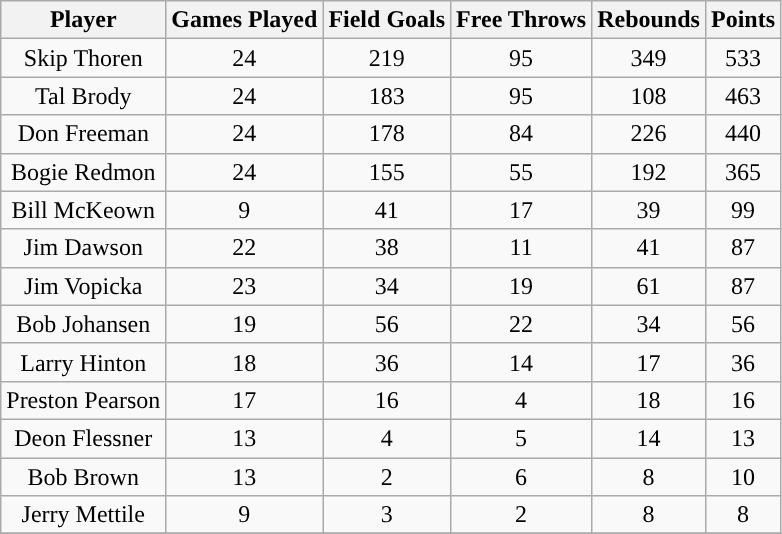<table class="wikitable sortable">
<tr>
<th>Player</th>
<th>Games Played</th>
<th>Field Goals</th>
<th>Free Throws</th>
<th>Rebounds</th>
<th>Points</th>
</tr>
<tr align="center" bgcolor="">
<td>Skip Thoren</td>
<td>24</td>
<td>219</td>
<td>95</td>
<td>349</td>
<td>533</td>
</tr>
<tr align="center" bgcolor="">
<td>Tal Brody</td>
<td>24</td>
<td>183</td>
<td>95</td>
<td>108</td>
<td>463</td>
</tr>
<tr align="center" bgcolor="">
<td>Don Freeman</td>
<td>24</td>
<td>178</td>
<td>84</td>
<td>226</td>
<td>440</td>
</tr>
<tr align="center" bgcolor="">
<td>Bogie Redmon</td>
<td>24</td>
<td>155</td>
<td>55</td>
<td>192</td>
<td>365</td>
</tr>
<tr align="center" bgcolor="">
<td>Bill McKeown</td>
<td>9</td>
<td>41</td>
<td>17</td>
<td>39</td>
<td>99</td>
</tr>
<tr align="center" bgcolor="">
<td>Jim Dawson</td>
<td>22</td>
<td>38</td>
<td>11</td>
<td>41</td>
<td>87</td>
</tr>
<tr align="center" bgcolor="">
<td>Jim Vopicka</td>
<td>23</td>
<td>34</td>
<td>19</td>
<td>61</td>
<td>87</td>
</tr>
<tr align="center" bgcolor="">
<td>Bob Johansen</td>
<td>19</td>
<td>56</td>
<td>22</td>
<td>34</td>
<td>56</td>
</tr>
<tr align="center" bgcolor="">
<td>Larry Hinton</td>
<td>18</td>
<td>36</td>
<td>14</td>
<td>17</td>
<td>36</td>
</tr>
<tr align="center" bgcolor="">
<td>Preston Pearson</td>
<td>17</td>
<td>16</td>
<td>4</td>
<td>18</td>
<td>16</td>
</tr>
<tr align="center" bgcolor="">
<td>Deon Flessner</td>
<td>13</td>
<td>4</td>
<td>5</td>
<td>14</td>
<td>13</td>
</tr>
<tr align="center" bgcolor="">
<td>Bob Brown</td>
<td>13</td>
<td>2</td>
<td>6</td>
<td>8</td>
<td>10</td>
</tr>
<tr align="center" bgcolor="">
<td>Jerry Mettile</td>
<td>9</td>
<td>3</td>
<td>2</td>
<td>8</td>
<td>8</td>
</tr>
<tr align="center" bgcolor="">
</tr>
</table>
